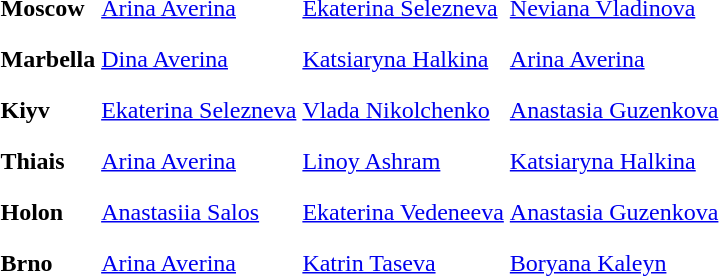<table>
<tr>
<th scope=row style="text-align:left">Moscow</th>
<td style="height:30px;"> <a href='#'>Arina Averina</a></td>
<td style="height:30px;"> <a href='#'>Ekaterina Selezneva</a></td>
<td style="height:30px;"> <a href='#'>Neviana Vladinova</a></td>
</tr>
<tr>
<th scope=row style="text-align:left">Marbella</th>
<td style="height:30px;"> <a href='#'>Dina Averina</a></td>
<td style="height:30px;"> <a href='#'>Katsiaryna Halkina</a></td>
<td style="height:30px;"> <a href='#'>Arina Averina</a></td>
</tr>
<tr>
<th scope=row style="text-align:left">Kiyv</th>
<td style="height:30px;"> <a href='#'>Ekaterina Selezneva</a></td>
<td style="height:30px;"> <a href='#'>Vlada Nikolchenko</a></td>
<td style="height:30px;"> <a href='#'>Anastasia Guzenkova</a></td>
</tr>
<tr>
<th scope=row style="text-align:left">Thiais</th>
<td style="height:30px;"> <a href='#'>Arina Averina</a></td>
<td style="height:30px;"> <a href='#'>Linoy Ashram</a></td>
<td style="height:30px;"> <a href='#'>Katsiaryna Halkina</a></td>
</tr>
<tr>
<th scope=row style="text-align:left">Holon</th>
<td style="height:30px;"> <a href='#'>Anastasiia Salos</a></td>
<td style="height:30px;"> <a href='#'>Ekaterina Vedeneeva</a></td>
<td style="height:30px;"> <a href='#'>Anastasia Guzenkova</a></td>
</tr>
<tr>
<th scope=row style="text-align:left">Brno</th>
<td style="height:30px;"> <a href='#'>Arina Averina</a></td>
<td style="height:30px;"> <a href='#'>Katrin Taseva</a></td>
<td style="height:30px;"> <a href='#'>Boryana Kaleyn</a></td>
</tr>
<tr>
</tr>
</table>
